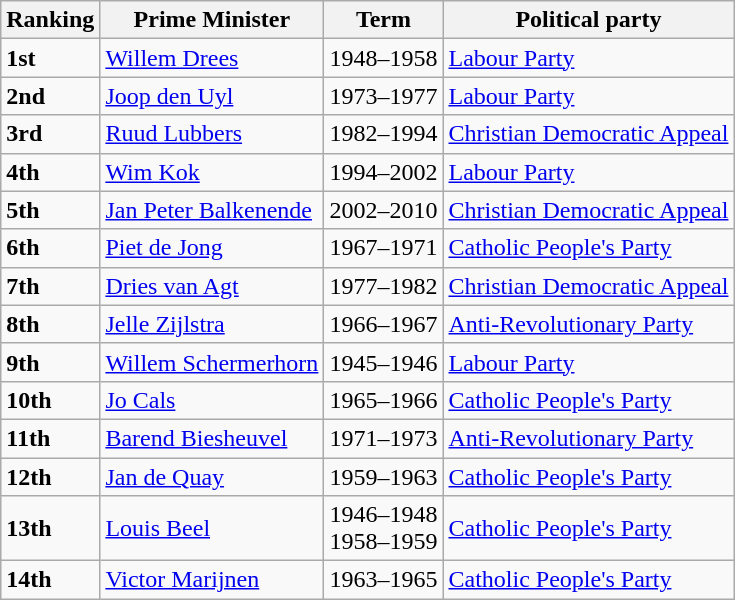<table class="wikitable">
<tr>
<th>Ranking</th>
<th>Prime Minister</th>
<th>Term</th>
<th>Political party</th>
</tr>
<tr>
<td><strong>1st</strong></td>
<td><a href='#'>Willem Drees</a></td>
<td>1948–1958</td>
<td><a href='#'>Labour Party</a></td>
</tr>
<tr>
<td><strong>2nd</strong></td>
<td><a href='#'>Joop den Uyl</a></td>
<td>1973–1977</td>
<td><a href='#'>Labour Party</a></td>
</tr>
<tr>
<td><strong>3rd</strong></td>
<td><a href='#'>Ruud Lubbers</a></td>
<td>1982–1994</td>
<td><a href='#'>Christian Democratic Appeal</a></td>
</tr>
<tr>
<td><strong>4th</strong></td>
<td><a href='#'>Wim Kok</a></td>
<td>1994–2002</td>
<td><a href='#'>Labour Party</a></td>
</tr>
<tr>
<td><strong>5th</strong></td>
<td><a href='#'>Jan Peter Balkenende</a></td>
<td>2002–2010</td>
<td><a href='#'>Christian Democratic Appeal</a></td>
</tr>
<tr>
<td><strong>6th</strong></td>
<td><a href='#'>Piet de Jong</a></td>
<td>1967–1971</td>
<td><a href='#'>Catholic People's Party</a></td>
</tr>
<tr>
<td><strong>7th</strong></td>
<td><a href='#'>Dries van Agt</a></td>
<td>1977–1982</td>
<td><a href='#'>Christian Democratic Appeal</a></td>
</tr>
<tr>
<td><strong>8th</strong></td>
<td><a href='#'>Jelle Zijlstra</a></td>
<td>1966–1967</td>
<td><a href='#'>Anti-Revolutionary Party</a></td>
</tr>
<tr>
<td><strong>9th</strong></td>
<td><a href='#'>Willem Schermerhorn</a></td>
<td>1945–1946</td>
<td><a href='#'>Labour Party</a></td>
</tr>
<tr>
<td><strong>10th</strong></td>
<td><a href='#'>Jo Cals</a></td>
<td>1965–1966</td>
<td><a href='#'>Catholic People's Party</a></td>
</tr>
<tr>
<td><strong>11th</strong></td>
<td><a href='#'>Barend Biesheuvel</a></td>
<td>1971–1973</td>
<td><a href='#'>Anti-Revolutionary Party</a></td>
</tr>
<tr>
<td><strong>12th</strong></td>
<td><a href='#'>Jan de Quay</a></td>
<td>1959–1963</td>
<td><a href='#'>Catholic People's Party</a></td>
</tr>
<tr>
<td><strong>13th</strong></td>
<td><a href='#'>Louis Beel</a></td>
<td>1946–1948 <br> 1958–1959</td>
<td><a href='#'>Catholic People's Party</a></td>
</tr>
<tr>
<td><strong>14th</strong></td>
<td><a href='#'>Victor Marijnen</a></td>
<td>1963–1965</td>
<td><a href='#'>Catholic People's Party</a></td>
</tr>
</table>
